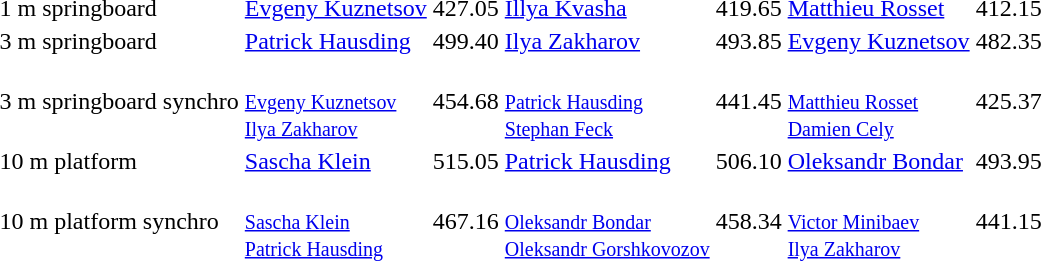<table>
<tr>
<td>1 m springboard </td>
<td><a href='#'>Evgeny Kuznetsov</a> <br> </td>
<td>427.05</td>
<td><a href='#'>Illya Kvasha</a> <br> </td>
<td>419.65</td>
<td><a href='#'>Matthieu Rosset</a> <br> </td>
<td>412.15</td>
</tr>
<tr>
<td>3 m springboard </td>
<td><a href='#'>Patrick Hausding</a> <br> </td>
<td>499.40</td>
<td><a href='#'>Ilya Zakharov</a> <br> </td>
<td>493.85</td>
<td><a href='#'>Evgeny Kuznetsov</a> <br> </td>
<td>482.35</td>
</tr>
<tr>
<td>3 m springboard synchro</td>
<td><br><small><a href='#'>Evgeny Kuznetsov</a><br><a href='#'>Ilya Zakharov</a><br></small></td>
<td>454.68</td>
<td><br><small><a href='#'>Patrick Hausding</a><br><a href='#'>Stephan Feck</a><br></small></td>
<td>441.45</td>
<td><br><small><a href='#'>Matthieu Rosset</a><br><a href='#'>Damien Cely</a></small></td>
<td>425.37</td>
</tr>
<tr>
<td>10 m platform</td>
<td><a href='#'>Sascha Klein</a> <br> </td>
<td>515.05</td>
<td><a href='#'>Patrick Hausding</a> <br> </td>
<td>506.10</td>
<td><a href='#'>Oleksandr Bondar</a> <br> </td>
<td>493.95</td>
</tr>
<tr>
<td>10 m platform synchro</td>
<td><br><small><a href='#'>Sascha Klein</a><br><a href='#'>Patrick Hausding</a><br></small></td>
<td>467.16</td>
<td><br><small><a href='#'>Oleksandr Bondar</a><br><a href='#'>Oleksandr Gorshkovozov</a><br></small></td>
<td>458.34</td>
<td><br><small><a href='#'>Victor Minibaev</a><br><a href='#'>Ilya Zakharov</a></small></td>
<td>441.15</td>
</tr>
</table>
